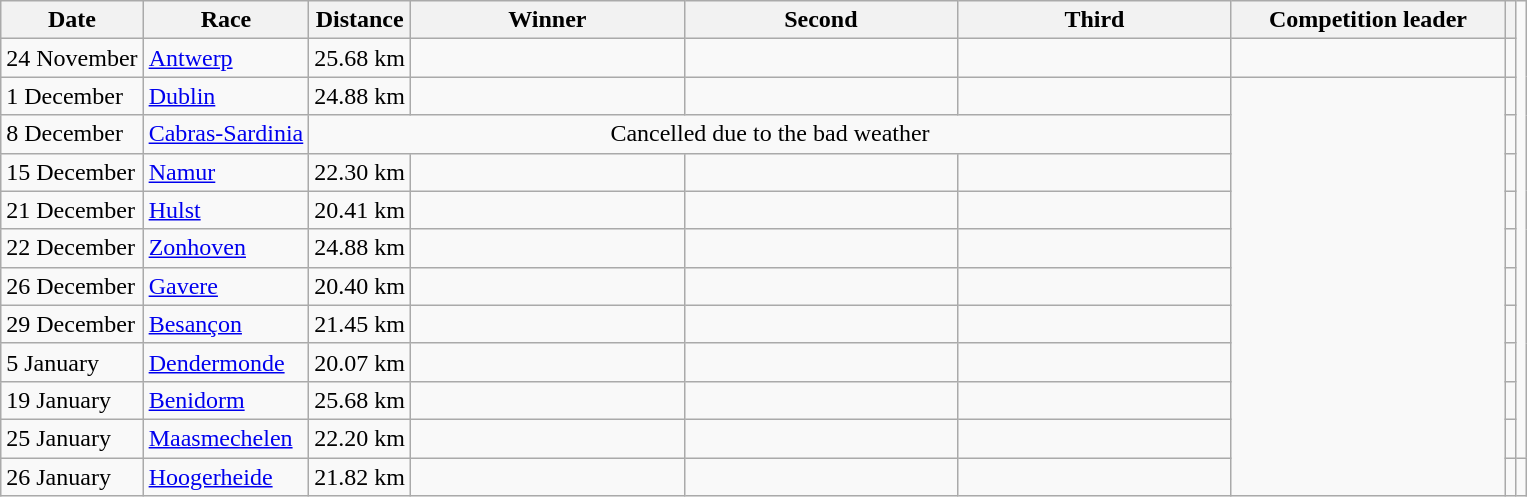<table class="wikitable" style="white-space: nowrap;">
<tr>
<th>Date</th>
<th>Race</th>
<th>Distance</th>
<th width="175">Winner</th>
<th width="175">Second</th>
<th width="175">Third</th>
<th width="175">Competition leader</th>
<th></th>
</tr>
<tr>
<td>24 November</td>
<td> <a href='#'>Antwerp</a></td>
<td>25.68 km</td>
<td></td>
<td></td>
<td></td>
<td></td>
<td></td>
</tr>
<tr>
<td>1 December</td>
<td> <a href='#'>Dublin</a></td>
<td>24.88 km</td>
<td></td>
<td></td>
<td></td>
<td rowspan="11"></td>
<td></td>
</tr>
<tr>
<td>8 December</td>
<td> <a href='#'>Cabras-Sardinia</a></td>
<td colspan="4" align=center>Cancelled due to the bad weather</td>
<td></td>
</tr>
<tr>
<td>15 December</td>
<td> <a href='#'>Namur</a></td>
<td>22.30 km</td>
<td></td>
<td></td>
<td></td>
<td></td>
</tr>
<tr>
<td>21 December</td>
<td> <a href='#'>Hulst</a></td>
<td>20.41 km</td>
<td></td>
<td></td>
<td></td>
<td></td>
</tr>
<tr>
<td>22 December</td>
<td> <a href='#'>Zonhoven</a></td>
<td>24.88 km</td>
<td></td>
<td></td>
<td></td>
<td></td>
</tr>
<tr>
<td>26 December</td>
<td> <a href='#'>Gavere</a></td>
<td>20.40 km</td>
<td></td>
<td></td>
<td></td>
<td></td>
</tr>
<tr>
<td>29 December</td>
<td> <a href='#'>Besançon</a></td>
<td>21.45 km</td>
<td></td>
<td></td>
<td></td>
<td></td>
</tr>
<tr>
<td>5 January</td>
<td> <a href='#'>Dendermonde</a></td>
<td>20.07 km</td>
<td></td>
<td></td>
<td></td>
<td></td>
</tr>
<tr>
<td>19 January</td>
<td> <a href='#'>Benidorm</a></td>
<td>25.68 km</td>
<td></td>
<td></td>
<td></td>
<td></td>
</tr>
<tr>
<td>25 January</td>
<td> <a href='#'>Maasmechelen</a></td>
<td>22.20 km</td>
<td></td>
<td></td>
<td></td>
<td></td>
</tr>
<tr>
<td>26 January</td>
<td> <a href='#'>Hoogerheide</a></td>
<td>21.82 km</td>
<td></td>
<td></td>
<td></td>
<td></td>
<td></td>
</tr>
</table>
